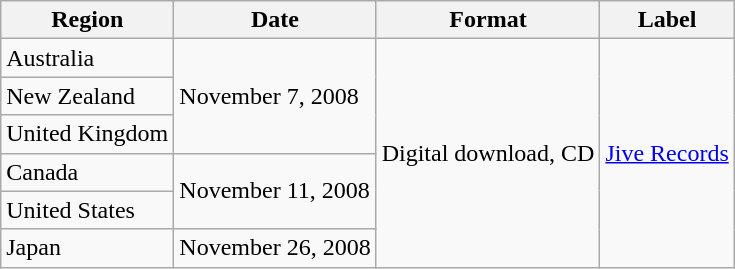<table class="wikitable">
<tr>
<th scope="col">Region</th>
<th scope="col">Date</th>
<th scope="col">Format</th>
<th scope="col">Label</th>
</tr>
<tr>
<td>Australia</td>
<td rowspan="3">November 7, 2008</td>
<td rowspan="6">Digital download, CD</td>
<td rowspan="6"><a href='#'>Jive Records</a></td>
</tr>
<tr>
<td>New Zealand</td>
</tr>
<tr>
<td>United Kingdom</td>
</tr>
<tr>
<td>Canada</td>
<td rowspan="2">November 11, 2008</td>
</tr>
<tr>
<td>United States</td>
</tr>
<tr>
<td>Japan</td>
<td>November 26, 2008</td>
</tr>
</table>
